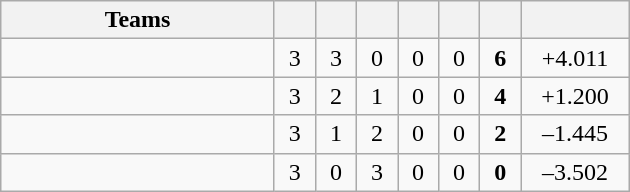<table class="wikitable" style="text-align:center">
<tr>
<th style="width:175px;">Teams</th>
<th style="width:20px;"></th>
<th style="width:20px;"></th>
<th style="width:20px;"></th>
<th style="width:20px;"></th>
<th style="width:20px;"></th>
<th style="width:20px;"></th>
<th style="width:65px;"></th>
</tr>
<tr>
<td style="text-align:left"></td>
<td>3</td>
<td>3</td>
<td>0</td>
<td>0</td>
<td>0</td>
<td><strong>6</strong></td>
<td>+4.011</td>
</tr>
<tr>
<td style="text-align:left"></td>
<td>3</td>
<td>2</td>
<td>1</td>
<td>0</td>
<td>0</td>
<td><strong>4</strong></td>
<td>+1.200</td>
</tr>
<tr>
<td style="text-align:left"></td>
<td>3</td>
<td>1</td>
<td>2</td>
<td>0</td>
<td>0</td>
<td><strong>2</strong></td>
<td>–1.445</td>
</tr>
<tr>
<td style="text-align:left"></td>
<td>3</td>
<td>0</td>
<td>3</td>
<td>0</td>
<td>0</td>
<td><strong>0</strong></td>
<td>–3.502</td>
</tr>
</table>
